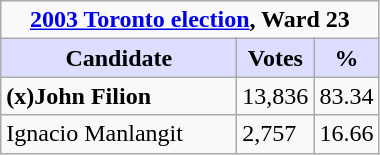<table class="wikitable">
<tr>
<td Colspan="3" align="center"><strong><a href='#'>2003 Toronto election</a>, Ward 23</strong></td>
</tr>
<tr>
<th style="background:#ddf; width:150px;">Candidate</th>
<th style="background:#ddf;">Votes</th>
<th style="background:#ddf;">%</th>
</tr>
<tr>
<td><strong>(x)John Filion</strong></td>
<td>13,836</td>
<td>83.34</td>
</tr>
<tr>
<td>Ignacio Manlangit</td>
<td>2,757</td>
<td>16.66</td>
</tr>
</table>
